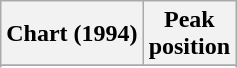<table class="wikitable sortable plainrowheaders">
<tr>
<th>Chart (1994)</th>
<th>Peak<br>position</th>
</tr>
<tr>
</tr>
<tr>
</tr>
</table>
